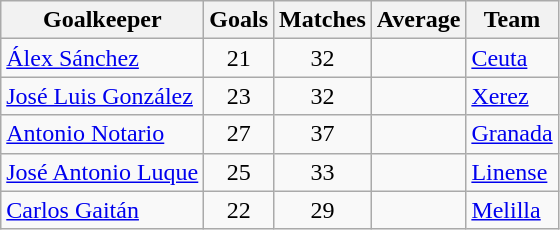<table class="wikitable sortable">
<tr>
<th>Goalkeeper</th>
<th>Goals</th>
<th>Matches</th>
<th>Average</th>
<th>Team</th>
</tr>
<tr>
<td> <a href='#'>Álex Sánchez</a></td>
<td align=center>21</td>
<td align=center>32</td>
<td align=center></td>
<td><a href='#'>Ceuta</a></td>
</tr>
<tr>
<td> <a href='#'>José Luis González</a></td>
<td align=center>23</td>
<td align=center>32</td>
<td align=center></td>
<td><a href='#'>Xerez</a></td>
</tr>
<tr>
<td> <a href='#'>Antonio Notario</a></td>
<td align=center>27</td>
<td align=center>37</td>
<td align=center></td>
<td><a href='#'>Granada</a></td>
</tr>
<tr>
<td> <a href='#'>José Antonio Luque</a></td>
<td align=center>25</td>
<td align=center>33</td>
<td align=center></td>
<td><a href='#'>Linense</a></td>
</tr>
<tr>
<td> <a href='#'>Carlos Gaitán</a></td>
<td align=center>22</td>
<td align=center>29</td>
<td align=center></td>
<td><a href='#'>Melilla</a></td>
</tr>
</table>
